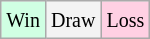<table class="wikitable">
<tr>
<td style="background-color: #d0ffe3;"><small>Win</small></td>
<td style="background-color: #f3f3f3;"><small>Draw</small></td>
<td style="background-color: #ffd0e3;"><small>Loss</small></td>
</tr>
</table>
